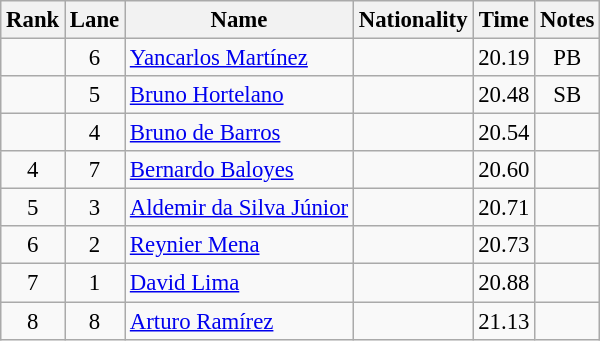<table class="wikitable sortable" style="text-align:center;font-size:95%">
<tr>
<th>Rank</th>
<th>Lane</th>
<th>Name</th>
<th>Nationality</th>
<th>Time</th>
<th>Notes</th>
</tr>
<tr>
<td></td>
<td>6</td>
<td align=left><a href='#'>Yancarlos Martínez</a></td>
<td align=left></td>
<td>20.19</td>
<td>PB</td>
</tr>
<tr>
<td></td>
<td>5</td>
<td align=left><a href='#'>Bruno Hortelano</a></td>
<td align=left></td>
<td>20.48</td>
<td>SB</td>
</tr>
<tr>
<td></td>
<td>4</td>
<td align=left><a href='#'>Bruno de Barros</a></td>
<td align=left></td>
<td>20.54</td>
<td></td>
</tr>
<tr>
<td>4</td>
<td>7</td>
<td align=left><a href='#'>Bernardo Baloyes</a></td>
<td align=left></td>
<td>20.60</td>
<td></td>
</tr>
<tr>
<td>5</td>
<td>3</td>
<td align=left><a href='#'>Aldemir da Silva Júnior</a></td>
<td align=left></td>
<td>20.71</td>
<td></td>
</tr>
<tr>
<td>6</td>
<td>2</td>
<td align=left><a href='#'>Reynier Mena</a></td>
<td align=left></td>
<td>20.73</td>
<td></td>
</tr>
<tr>
<td>7</td>
<td>1</td>
<td align=left><a href='#'>David Lima</a></td>
<td align=left></td>
<td>20.88</td>
<td></td>
</tr>
<tr>
<td>8</td>
<td>8</td>
<td align=left><a href='#'>Arturo Ramírez</a></td>
<td align=left></td>
<td>21.13</td>
<td></td>
</tr>
</table>
